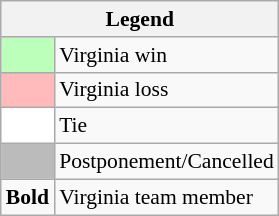<table class="wikitable" style="font-size:90%">
<tr>
<th colspan="2">Legend</th>
</tr>
<tr>
<td bgcolor="#bbffbb"> </td>
<td>Virginia win</td>
</tr>
<tr>
<td bgcolor="#ffbbbb"> </td>
<td>Virginia loss</td>
</tr>
<tr>
<td bgcolor="#ffffff"> </td>
<td>Tie</td>
</tr>
<tr>
<td bgcolor="#bbbbbb"> </td>
<td>Postponement/Cancelled</td>
</tr>
<tr>
<td><strong>Bold</strong></td>
<td>Virginia team member</td>
</tr>
</table>
